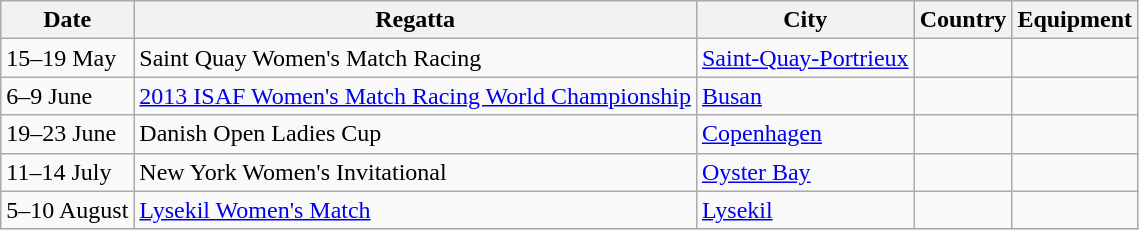<table class="wikitable">
<tr>
<th>Date</th>
<th>Regatta</th>
<th>City</th>
<th>Country</th>
<th>Equipment</th>
</tr>
<tr>
<td>15–19 May</td>
<td>Saint Quay Women's Match Racing</td>
<td><a href='#'>Saint-Quay-Portrieux</a></td>
<td></td>
<td></td>
</tr>
<tr>
<td>6–9 June</td>
<td><a href='#'>2013 ISAF Women's Match Racing World Championship</a></td>
<td><a href='#'>Busan</a></td>
<td></td>
<td></td>
</tr>
<tr>
<td>19–23 June</td>
<td>Danish Open Ladies Cup</td>
<td><a href='#'>Copenhagen</a></td>
<td></td>
<td></td>
</tr>
<tr>
<td>11–14 July</td>
<td>New York Women's Invitational</td>
<td><a href='#'>Oyster Bay</a></td>
<td></td>
<td></td>
</tr>
<tr>
<td>5–10 August</td>
<td><a href='#'>Lysekil Women's Match</a></td>
<td><a href='#'>Lysekil</a></td>
<td></td>
<td></td>
</tr>
</table>
